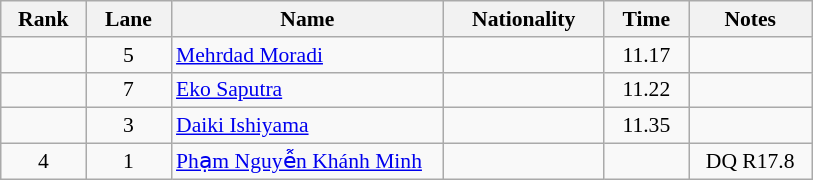<table class="wikitable sortable" style="font-size:90%; text-align:center">
<tr>
<th width="50">Rank</th>
<th width="50">Lane</th>
<th width="175">Name</th>
<th width="100">Nationality</th>
<th width="50">Time</th>
<th width="75">Notes</th>
</tr>
<tr>
<td></td>
<td>5</td>
<td align="left"><a href='#'>Mehrdad Moradi</a></td>
<td align="left"></td>
<td>11.17</td>
<td></td>
</tr>
<tr>
<td></td>
<td>7</td>
<td align="left"><a href='#'>Eko Saputra</a></td>
<td align="left"></td>
<td>11.22</td>
<td></td>
</tr>
<tr>
<td></td>
<td>3</td>
<td align="left"><a href='#'>Daiki Ishiyama</a></td>
<td align="left"></td>
<td>11.35</td>
<td></td>
</tr>
<tr>
<td>4</td>
<td>1</td>
<td align="left"><a href='#'>Phạm Nguyễn Khánh Minh</a></td>
<td align="left"></td>
<td></td>
<td>DQ R17.8</td>
</tr>
</table>
